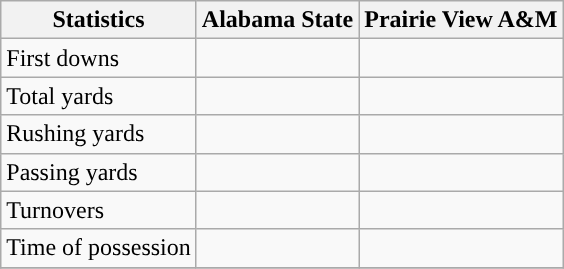<table class="wikitable">
<tr>
<th>Statistics</th>
<th>Alabama State</th>
<th>Prairie View A&M</th>
</tr>
<tr>
<td>First downs</td>
<td> </td>
<td> </td>
</tr>
<tr>
<td>Total yards</td>
<td> </td>
<td> </td>
</tr>
<tr>
<td>Rushing yards</td>
<td> </td>
<td> </td>
</tr>
<tr>
<td>Passing yards</td>
<td> </td>
<td> </td>
</tr>
<tr>
<td>Turnovers</td>
<td> </td>
<td> </td>
</tr>
<tr>
<td>Time of possession</td>
<td> </td>
<td> </td>
</tr>
<tr>
</tr>
</table>
